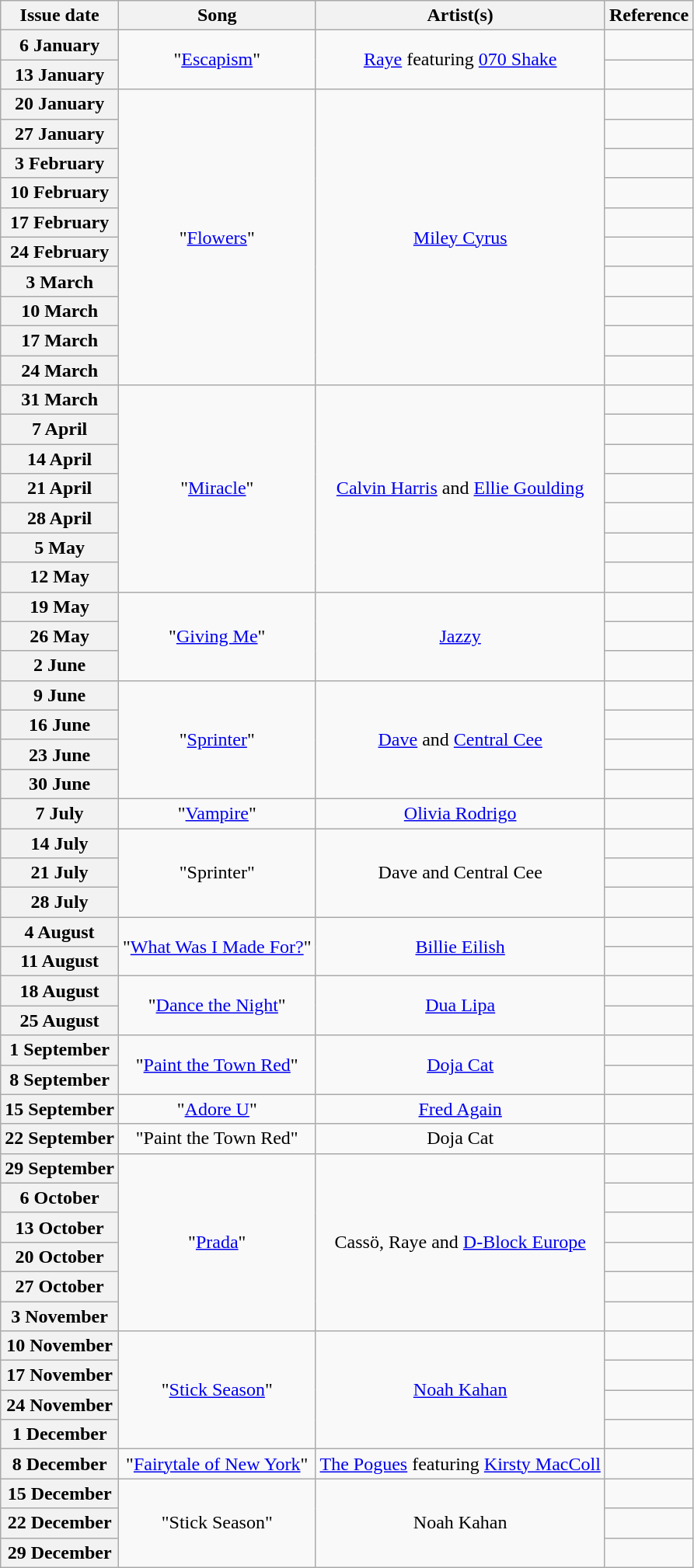<table class="wikitable plainrowheaders">
<tr>
<th>Issue date</th>
<th>Song</th>
<th>Artist(s)</th>
<th>Reference</th>
</tr>
<tr>
<th scope="row">6 January</th>
<td align="center" rowspan="2">"<a href='#'>Escapism</a>"</td>
<td align="center" rowspan="2"><a href='#'>Raye</a> featuring <a href='#'>070 Shake</a></td>
<td align="center"></td>
</tr>
<tr>
<th scope="row">13 January</th>
<td align="center"></td>
</tr>
<tr>
<th scope="row">20 January</th>
<td align="center" rowspan="10">"<a href='#'>Flowers</a>"</td>
<td align="center" rowspan="10"><a href='#'>Miley Cyrus</a></td>
<td align="center"></td>
</tr>
<tr>
<th scope="row">27 January</th>
<td align="center"></td>
</tr>
<tr>
<th scope="row">3 February</th>
<td align="center"></td>
</tr>
<tr>
<th scope="row">10 February</th>
<td align="center"></td>
</tr>
<tr>
<th scope="row">17 February</th>
<td align="center"></td>
</tr>
<tr>
<th scope="row">24 February</th>
<td align="center"></td>
</tr>
<tr>
<th scope="row">3 March</th>
<td align="center"></td>
</tr>
<tr>
<th scope="row">10 March</th>
<td align="center"></td>
</tr>
<tr>
<th scope="row">17 March</th>
<td align="center"></td>
</tr>
<tr>
<th scope="row">24 March</th>
<td align="center"></td>
</tr>
<tr>
<th scope="row">31 March</th>
<td align="center" rowspan="7">"<a href='#'>Miracle</a>"</td>
<td align="center" rowspan="7"><a href='#'>Calvin Harris</a> and <a href='#'>Ellie Goulding</a></td>
<td align="center"></td>
</tr>
<tr>
<th scope="row">7 April</th>
<td align="center"></td>
</tr>
<tr>
<th scope="row">14 April</th>
<td align="center"></td>
</tr>
<tr>
<th scope="row">21 April</th>
<td align="center"></td>
</tr>
<tr>
<th scope="row">28 April</th>
<td align="center"></td>
</tr>
<tr>
<th scope="row">5 May</th>
<td align="center"></td>
</tr>
<tr>
<th scope="row">12 May</th>
<td align="center"></td>
</tr>
<tr>
<th scope="row">19 May</th>
<td align="center" rowspan="3">"<a href='#'>Giving Me</a>"</td>
<td align="center" rowspan="3"><a href='#'>Jazzy</a></td>
<td align="center"></td>
</tr>
<tr>
<th scope="row">26 May</th>
<td align="center"></td>
</tr>
<tr>
<th scope="row">2 June</th>
<td align="center"></td>
</tr>
<tr>
<th scope="row">9 June</th>
<td align="center" rowspan="4">"<a href='#'>Sprinter</a>"</td>
<td align="center" rowspan="4"><a href='#'>Dave</a> and <a href='#'>Central Cee</a></td>
<td align="center"></td>
</tr>
<tr>
<th scope="row">16 June</th>
<td align="center"></td>
</tr>
<tr>
<th scope="row">23 June</th>
<td align="center"></td>
</tr>
<tr>
<th scope="row">30 June</th>
<td align="center"></td>
</tr>
<tr>
<th scope="row">7 July</th>
<td align="center">"<a href='#'>Vampire</a>"</td>
<td align="center"><a href='#'>Olivia Rodrigo</a></td>
<td align="center"></td>
</tr>
<tr>
<th scope="row">14 July</th>
<td align="center" rowspan="3">"Sprinter"</td>
<td align="center" rowspan="3">Dave and Central Cee</td>
<td align="center"></td>
</tr>
<tr>
<th scope="row">21 July</th>
<td align="center"></td>
</tr>
<tr>
<th scope="row">28 July</th>
<td align="center"></td>
</tr>
<tr>
<th scope="row">4 August</th>
<td align="center" rowspan="2">"<a href='#'>What Was I Made For?</a>"</td>
<td align="center" rowspan="2"><a href='#'>Billie Eilish</a></td>
<td align="center"></td>
</tr>
<tr>
<th scope="row">11 August</th>
<td align="center"></td>
</tr>
<tr>
<th scope="row">18 August</th>
<td align="center" rowspan=2>"<a href='#'>Dance the Night</a>"</td>
<td align="center" rowspan=2><a href='#'>Dua Lipa</a></td>
<td align="center"></td>
</tr>
<tr>
<th scope="row">25 August</th>
<td align="center"></td>
</tr>
<tr>
<th scope="row">1 September</th>
<td align="center" rowspan="2">"<a href='#'>Paint the Town Red</a>"</td>
<td align="center" rowspan="2"><a href='#'>Doja Cat</a></td>
<td align="center"></td>
</tr>
<tr>
<th scope="row">8 September</th>
<td align="center"></td>
</tr>
<tr>
<th scope="row">15 September</th>
<td align="center">"<a href='#'>Adore U</a>"</td>
<td align="center"><a href='#'>Fred Again</a></td>
<td align="center"></td>
</tr>
<tr>
<th scope="row">22 September</th>
<td align="center">"Paint the Town Red"</td>
<td align="center">Doja Cat</td>
<td align="center"></td>
</tr>
<tr>
<th scope="row">29 September</th>
<td align="center" rowspan="6">"<a href='#'>Prada</a>"</td>
<td align="center" rowspan="6">Cassö, Raye and <a href='#'>D-Block Europe</a></td>
<td align="center"></td>
</tr>
<tr>
<th scope="row">6 October</th>
<td align="center"></td>
</tr>
<tr>
<th scope="row">13 October</th>
<td align="center"></td>
</tr>
<tr>
<th scope="row">20 October</th>
<td align="center"></td>
</tr>
<tr>
<th scope="row">27 October</th>
<td align="center"></td>
</tr>
<tr>
<th scope="row">3 November</th>
<td align="center"></td>
</tr>
<tr>
<th scope="row">10 November</th>
<td align="center" rowspan="4">"<a href='#'>Stick Season</a>"</td>
<td align="center" rowspan="4"><a href='#'>Noah Kahan</a></td>
<td align="center"></td>
</tr>
<tr>
<th scope="row">17 November</th>
<td align="center"></td>
</tr>
<tr>
<th scope="row">24 November</th>
<td align="center"></td>
</tr>
<tr>
<th scope="row">1 December</th>
<td align="center"></td>
</tr>
<tr>
<th scope="row">8 December</th>
<td align="center">"<a href='#'>Fairytale of New York</a>"</td>
<td align="center"><a href='#'>The Pogues</a> featuring <a href='#'>Kirsty MacColl</a></td>
<td align="center"></td>
</tr>
<tr>
<th scope="row">15 December</th>
<td align="center" rowspan="3">"Stick Season"</td>
<td align="center" rowspan="3">Noah Kahan</td>
<td align="center"></td>
</tr>
<tr>
<th scope="row">22 December</th>
<td align="center"></td>
</tr>
<tr>
<th scope="row">29 December</th>
<td align="center"></td>
</tr>
</table>
